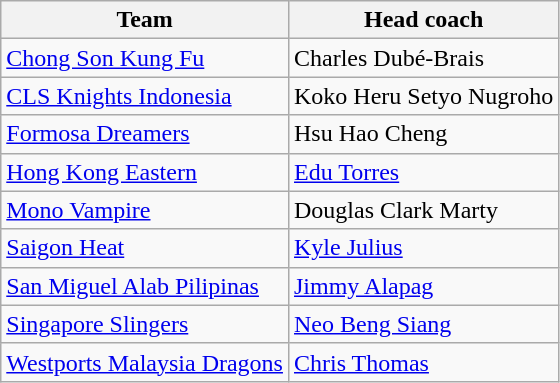<table class=wikitable>
<tr>
<th>Team</th>
<th>Head coach</th>
</tr>
<tr>
<td><a href='#'>Chong Son Kung Fu</a></td>
<td> Charles Dubé-Brais</td>
</tr>
<tr>
<td><a href='#'>CLS Knights Indonesia</a></td>
<td> Koko Heru Setyo Nugroho</td>
</tr>
<tr>
<td><a href='#'>Formosa Dreamers</a></td>
<td> Hsu Hao Cheng</td>
</tr>
<tr>
<td><a href='#'>Hong Kong Eastern</a></td>
<td> <a href='#'>Edu Torres</a></td>
</tr>
<tr>
<td><a href='#'>Mono Vampire</a></td>
<td> Douglas Clark Marty</td>
</tr>
<tr>
<td><a href='#'>Saigon Heat</a></td>
<td> <a href='#'>Kyle Julius</a></td>
</tr>
<tr>
<td><a href='#'>San Miguel Alab Pilipinas</a></td>
<td> <a href='#'>Jimmy Alapag</a></td>
</tr>
<tr>
<td><a href='#'>Singapore Slingers</a></td>
<td> <a href='#'>Neo Beng Siang</a></td>
</tr>
<tr>
<td><a href='#'>Westports Malaysia Dragons</a></td>
<td> <a href='#'>Chris Thomas</a></td>
</tr>
</table>
